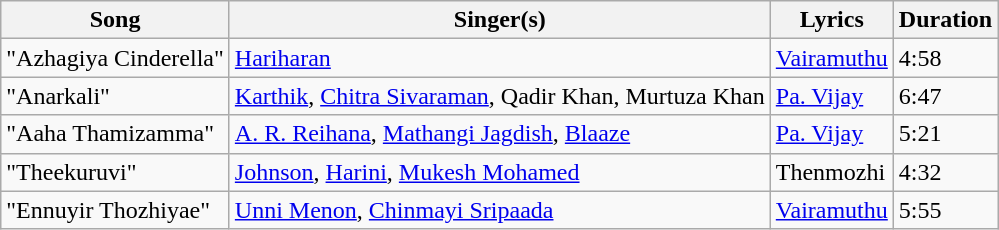<table class="wikitable sortable">
<tr>
<th>Song</th>
<th>Singer(s)</th>
<th>Lyrics</th>
<th>Duration</th>
</tr>
<tr>
<td>"Azhagiya Cinderella"</td>
<td><a href='#'>Hariharan</a></td>
<td><a href='#'>Vairamuthu</a></td>
<td>4:58</td>
</tr>
<tr>
<td>"Anarkali"</td>
<td><a href='#'>Karthik</a>, <a href='#'>Chitra Sivaraman</a>, Qadir Khan, Murtuza Khan</td>
<td><a href='#'>Pa. Vijay</a></td>
<td>6:47</td>
</tr>
<tr>
<td>"Aaha Thamizamma"</td>
<td><a href='#'>A. R. Reihana</a>, <a href='#'>Mathangi Jagdish</a>, <a href='#'>Blaaze</a></td>
<td><a href='#'>Pa. Vijay</a></td>
<td>5:21</td>
</tr>
<tr>
<td>"Theekuruvi"</td>
<td><a href='#'>Johnson</a>, <a href='#'>Harini</a>, <a href='#'>Mukesh Mohamed</a></td>
<td>Thenmozhi</td>
<td>4:32</td>
</tr>
<tr>
<td>"Ennuyir Thozhiyae"</td>
<td><a href='#'>Unni Menon</a>, <a href='#'>Chinmayi Sripaada</a></td>
<td><a href='#'>Vairamuthu</a></td>
<td>5:55</td>
</tr>
</table>
